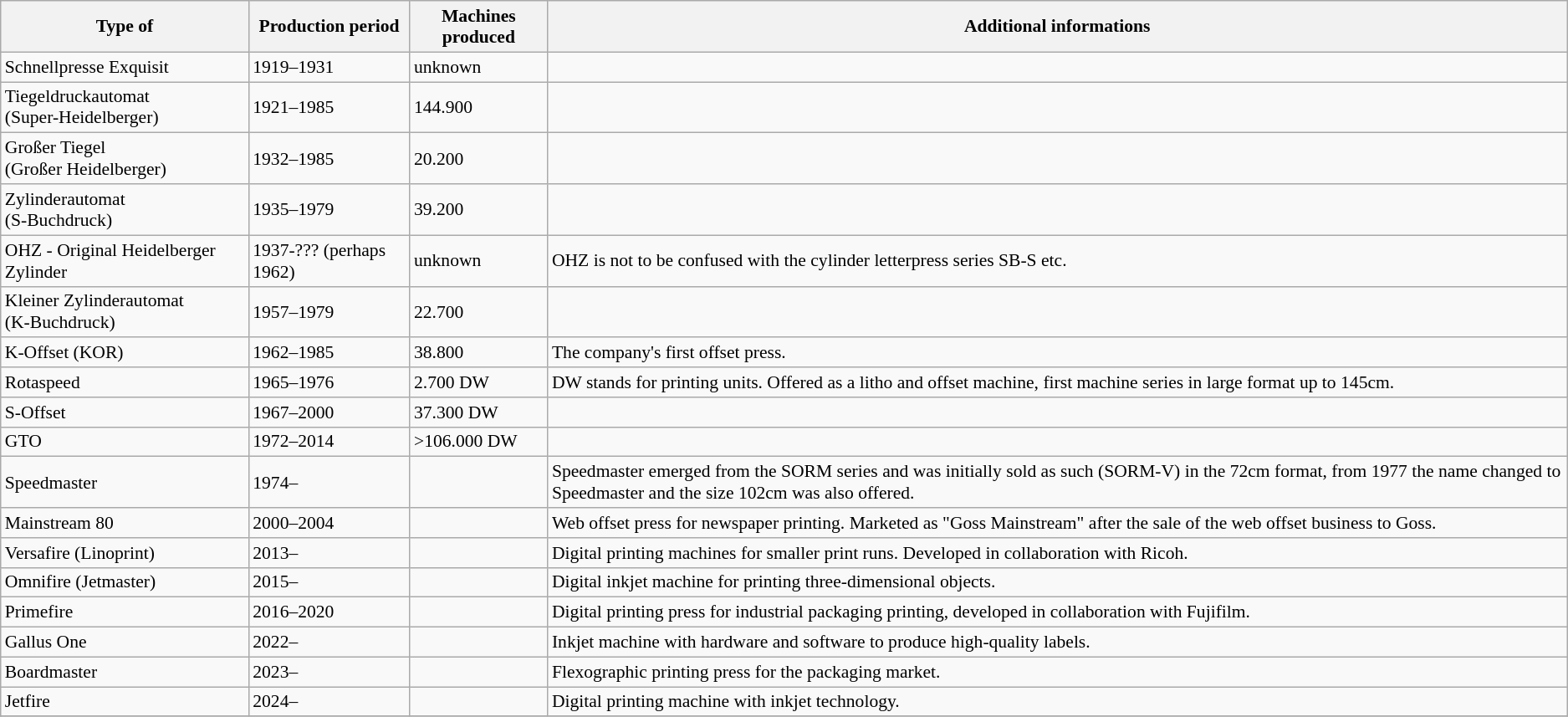<table class="wikitable sortable" style="font-size:90%;">
<tr>
<th>Type of</th>
<th>Production period</th>
<th>Machines produced</th>
<th>Additional informations</th>
</tr>
<tr>
<td>Schnellpresse Exquisit</td>
<td>1919–1931</td>
<td>unknown</td>
<td></td>
</tr>
<tr>
<td>Tiegeldruckautomat<br>(Super-Heidelberger)</td>
<td>1921–1985</td>
<td>144.900</td>
<td></td>
</tr>
<tr>
<td>Großer Tiegel<br>(Großer Heidelberger)</td>
<td>1932–1985</td>
<td>20.200</td>
<td></td>
</tr>
<tr>
<td>Zylinderautomat<br>(S-Buchdruck)</td>
<td>1935–1979</td>
<td>39.200</td>
<td></td>
</tr>
<tr>
<td>OHZ - Original Heidelberger Zylinder</td>
<td>1937-??? (perhaps 1962)</td>
<td>unknown</td>
<td>OHZ is not to be confused with the cylinder letterpress series SB-S etc.</td>
</tr>
<tr>
<td>Kleiner Zylinderautomat<br>(K-Buchdruck)</td>
<td>1957–1979</td>
<td>22.700</td>
<td></td>
</tr>
<tr>
<td>K-Offset (KOR)</td>
<td>1962–1985</td>
<td>38.800</td>
<td>The company's first offset press.</td>
</tr>
<tr>
<td>Rotaspeed</td>
<td>1965–1976</td>
<td>2.700 DW</td>
<td>DW stands for printing units. Offered as a litho and offset machine, first machine series in large format up to 145cm.</td>
</tr>
<tr>
<td>S-Offset</td>
<td>1967–2000</td>
<td>37.300 DW</td>
<td></td>
</tr>
<tr>
<td>GTO</td>
<td>1972–2014</td>
<td>>106.000 DW</td>
<td></td>
</tr>
<tr>
<td>Speedmaster</td>
<td>1974–</td>
<td></td>
<td>Speedmaster emerged from the SORM series and was initially sold as such (SORM-V) in the 72cm format, from 1977 the name changed to Speedmaster and the size 102cm was also offered.</td>
</tr>
<tr>
<td>Mainstream 80</td>
<td>2000–2004</td>
<td></td>
<td>Web offset press for newspaper printing. Marketed as "Goss Mainstream" after the sale of the web offset business to Goss.</td>
</tr>
<tr>
<td>Versafire (Linoprint)</td>
<td>2013–</td>
<td></td>
<td>Digital printing machines for smaller print runs. Developed in collaboration with Ricoh.</td>
</tr>
<tr>
<td>Omnifire (Jetmaster)</td>
<td>2015–</td>
<td></td>
<td>Digital inkjet machine for printing three-dimensional objects.</td>
</tr>
<tr>
<td>Primefire</td>
<td>2016–2020</td>
<td></td>
<td>Digital printing press for industrial packaging printing, developed in collaboration with Fujifilm.</td>
</tr>
<tr>
<td>Gallus One</td>
<td>2022–</td>
<td></td>
<td>Inkjet machine with hardware and software to produce high-quality labels.</td>
</tr>
<tr>
<td>Boardmaster</td>
<td>2023–</td>
<td></td>
<td>Flexographic printing press for the packaging market.</td>
</tr>
<tr>
<td>Jetfire</td>
<td>2024–</td>
<td></td>
<td>Digital printing machine with inkjet technology.</td>
</tr>
<tr>
</tr>
</table>
